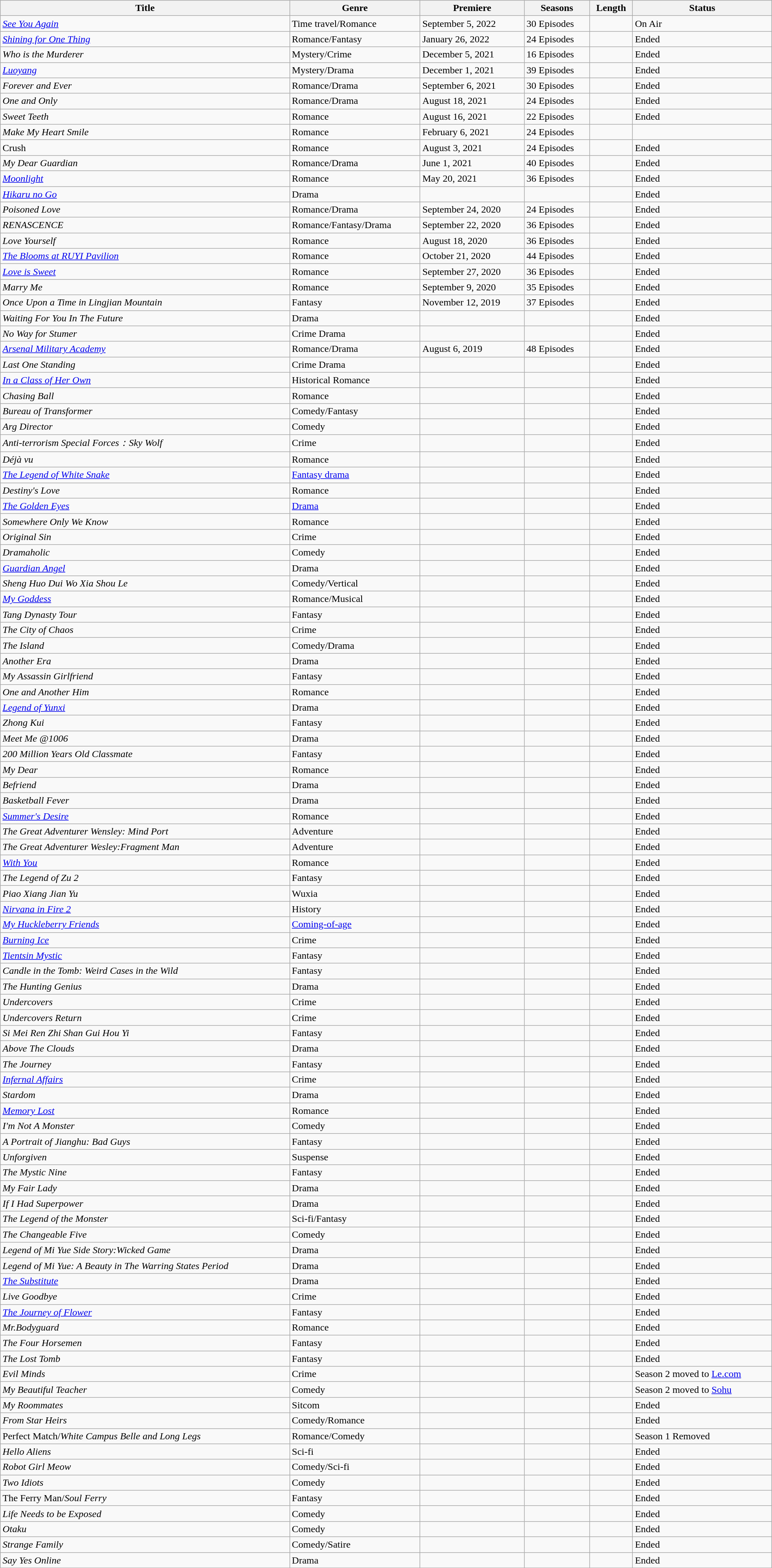<table class="wikitable sortable mw-collapsible" style="width:100%" id="dramashows">
<tr>
<th>Title</th>
<th>Genre</th>
<th>Premiere</th>
<th>Seasons</th>
<th>Length</th>
<th>Status</th>
</tr>
<tr>
<td><em><a href='#'>See You Again</a></em></td>
<td>Time travel/Romance</td>
<td>September 5, 2022</td>
<td>30 Episodes</td>
<td></td>
<td>On Air</td>
</tr>
<tr>
<td><em><a href='#'>Shining for One Thing</a></em></td>
<td>Romance/Fantasy</td>
<td>January 26, 2022</td>
<td>24 Episodes</td>
<td></td>
<td>Ended</td>
</tr>
<tr>
<td><em>Who is the Murderer</em></td>
<td>Mystery/Crime</td>
<td>December 5, 2021</td>
<td>16 Episodes</td>
<td></td>
<td>Ended</td>
</tr>
<tr>
<td><em><a href='#'>Luoyang</a></em></td>
<td>Mystery/Drama</td>
<td>December 1, 2021</td>
<td>39 Episodes</td>
<td></td>
<td>Ended</td>
</tr>
<tr>
<td><em>Forever and Ever</em></td>
<td>Romance/Drama</td>
<td>September 6, 2021</td>
<td>30 Episodes</td>
<td></td>
<td>Ended</td>
</tr>
<tr>
<td><em>One and Only</em></td>
<td>Romance/Drama</td>
<td>August 18, 2021</td>
<td>24 Episodes</td>
<td></td>
<td>Ended</td>
</tr>
<tr>
<td><em>Sweet Teeth</em></td>
<td>Romance</td>
<td>August 16, 2021</td>
<td>22 Episodes</td>
<td></td>
<td>Ended</td>
</tr>
<tr>
<td><em>Make My Heart Smile</em></td>
<td>Romance</td>
<td>February 6, 2021</td>
<td>24 Episodes</td>
<td></td>
<td></td>
</tr>
<tr>
<td>Crush</td>
<td>Romance</td>
<td>August 3, 2021</td>
<td>24 Episodes</td>
<td></td>
<td>Ended</td>
</tr>
<tr>
<td><em>My Dear Guardian</em></td>
<td>Romance/Drama</td>
<td>June 1, 2021</td>
<td>40 Episodes</td>
<td></td>
<td>Ended</td>
</tr>
<tr>
<td><em><a href='#'>Moonlight</a></em></td>
<td>Romance</td>
<td>May 20, 2021</td>
<td>36 Episodes</td>
<td></td>
<td>Ended</td>
</tr>
<tr>
<td><em><a href='#'>Hikaru no Go</a></em></td>
<td>Drama</td>
<td></td>
<td></td>
<td></td>
<td>Ended</td>
</tr>
<tr>
<td><em>Poisoned Love</em></td>
<td>Romance/Drama</td>
<td>September 24, 2020</td>
<td>24 Episodes</td>
<td></td>
<td>Ended</td>
</tr>
<tr>
<td><em>RENASCENCE</em></td>
<td>Romance/Fantasy/Drama</td>
<td>September 22, 2020</td>
<td>36 Episodes</td>
<td></td>
<td>Ended</td>
</tr>
<tr>
<td><em>Love Yourself</em></td>
<td>Romance</td>
<td>August 18, 2020</td>
<td>36 Episodes</td>
<td></td>
<td>Ended</td>
</tr>
<tr>
<td><em><a href='#'>The Blooms at RUYI Pavilion</a></em></td>
<td>Romance</td>
<td>October 21, 2020</td>
<td>44 Episodes</td>
<td></td>
<td>Ended</td>
</tr>
<tr>
<td><em><a href='#'>Love is Sweet</a></em></td>
<td>Romance</td>
<td>September 27, 2020</td>
<td>36 Episodes</td>
<td></td>
<td>Ended</td>
</tr>
<tr>
<td><em>Marry Me</em></td>
<td>Romance</td>
<td>September 9, 2020</td>
<td>35 Episodes</td>
<td></td>
<td>Ended</td>
</tr>
<tr>
<td><em>Once Upon a Time in Lingjian Mountain</em></td>
<td>Fantasy</td>
<td>November 12, 2019</td>
<td>37 Episodes</td>
<td></td>
<td>Ended</td>
</tr>
<tr>
<td><em>Waiting For You In The Future</em></td>
<td>Drama</td>
<td></td>
<td></td>
<td></td>
<td>Ended</td>
</tr>
<tr>
<td><em>No Way for Stumer</em></td>
<td>Crime Drama</td>
<td></td>
<td></td>
<td></td>
<td>Ended</td>
</tr>
<tr>
<td><em><a href='#'>Arsenal Military Academy</a></em></td>
<td>Romance/Drama</td>
<td>August 6, 2019</td>
<td>48 Episodes</td>
<td></td>
<td>Ended</td>
</tr>
<tr>
<td><em>Last One Standing</em></td>
<td>Crime Drama</td>
<td></td>
<td></td>
<td></td>
<td>Ended</td>
</tr>
<tr>
<td><em><a href='#'>In a Class of Her Own</a></em></td>
<td>Historical Romance</td>
<td></td>
<td></td>
<td></td>
<td>Ended</td>
</tr>
<tr>
<td><em>Chasing Ball</em></td>
<td>Romance</td>
<td></td>
<td></td>
<td></td>
<td>Ended</td>
</tr>
<tr>
<td><em>Bureau of Transformer</em></td>
<td>Comedy/Fantasy</td>
<td></td>
<td></td>
<td></td>
<td>Ended</td>
</tr>
<tr>
<td><em>Arg Director</em></td>
<td>Comedy</td>
<td></td>
<td></td>
<td></td>
<td>Ended</td>
</tr>
<tr>
<td><em>Anti-terrorism Special Forces：Sky Wolf</em></td>
<td>Crime</td>
<td></td>
<td></td>
<td></td>
<td>Ended</td>
</tr>
<tr>
<td><em>Déjà vu</em></td>
<td>Romance</td>
<td></td>
<td></td>
<td></td>
<td>Ended</td>
</tr>
<tr>
<td><em><a href='#'>The Legend of White Snake</a></em></td>
<td><a href='#'>Fantasy drama</a></td>
<td></td>
<td></td>
<td></td>
<td>Ended</td>
</tr>
<tr>
<td><em>Destiny's Love</em></td>
<td>Romance</td>
<td></td>
<td></td>
<td></td>
<td>Ended</td>
</tr>
<tr>
<td><em><a href='#'>The Golden Eyes</a></em></td>
<td><a href='#'>Drama</a></td>
<td></td>
<td></td>
<td></td>
<td>Ended</td>
</tr>
<tr>
<td><em>Somewhere Only We Know</em></td>
<td>Romance</td>
<td></td>
<td></td>
<td></td>
<td>Ended</td>
</tr>
<tr>
<td><em>Original Sin</em></td>
<td>Crime</td>
<td></td>
<td></td>
<td></td>
<td>Ended</td>
</tr>
<tr>
<td><em>Dramaholic</em></td>
<td>Comedy</td>
<td></td>
<td></td>
<td></td>
<td>Ended</td>
</tr>
<tr>
<td><em><a href='#'>Guardian Angel</a></em></td>
<td>Drama</td>
<td></td>
<td></td>
<td></td>
<td>Ended</td>
</tr>
<tr>
<td><em>Sheng Huo Dui Wo Xia Shou Le</em></td>
<td>Comedy/Vertical</td>
<td></td>
<td></td>
<td></td>
<td>Ended</td>
</tr>
<tr>
<td><em><a href='#'>My Goddess</a></em></td>
<td>Romance/Musical</td>
<td></td>
<td></td>
<td></td>
<td>Ended</td>
</tr>
<tr>
<td><em>Tang Dynasty Tour</em></td>
<td>Fantasy</td>
<td></td>
<td></td>
<td></td>
<td>Ended</td>
</tr>
<tr>
<td><em>The City of Chaos</em></td>
<td>Crime</td>
<td></td>
<td></td>
<td></td>
<td>Ended</td>
</tr>
<tr>
<td><em>The Island</em></td>
<td>Comedy/Drama</td>
<td></td>
<td></td>
<td></td>
<td>Ended</td>
</tr>
<tr>
<td><em>Another Era</em></td>
<td>Drama</td>
<td></td>
<td></td>
<td></td>
<td>Ended</td>
</tr>
<tr>
<td><em>My Assassin Girlfriend</em></td>
<td>Fantasy</td>
<td></td>
<td></td>
<td></td>
<td>Ended</td>
</tr>
<tr>
<td><em>One and Another Him</em></td>
<td>Romance</td>
<td></td>
<td></td>
<td></td>
<td>Ended</td>
</tr>
<tr>
<td><em><a href='#'>Legend of Yunxi</a></em></td>
<td>Drama</td>
<td></td>
<td></td>
<td></td>
<td>Ended</td>
</tr>
<tr>
<td><em>Zhong Kui</em></td>
<td>Fantasy</td>
<td></td>
<td></td>
<td></td>
<td>Ended</td>
</tr>
<tr>
<td><em>Meet Me @1006</em></td>
<td>Drama</td>
<td></td>
<td></td>
<td></td>
<td>Ended</td>
</tr>
<tr>
<td><em>200 Million Years Old Classmate</em> </td>
<td>Fantasy</td>
<td></td>
<td></td>
<td></td>
<td>Ended</td>
</tr>
<tr>
<td><em>My Dear</em></td>
<td>Romance</td>
<td></td>
<td></td>
<td></td>
<td>Ended</td>
</tr>
<tr>
<td><em>Befriend</em></td>
<td>Drama</td>
<td></td>
<td></td>
<td></td>
<td>Ended</td>
</tr>
<tr>
<td><em>Basketball Fever</em></td>
<td>Drama</td>
<td></td>
<td></td>
<td></td>
<td>Ended</td>
</tr>
<tr>
<td><em><a href='#'>Summer's Desire</a></em></td>
<td>Romance</td>
<td></td>
<td></td>
<td></td>
<td>Ended</td>
</tr>
<tr>
<td><em>The Great Adventurer Wensley: Mind Port</em></td>
<td>Adventure</td>
<td></td>
<td></td>
<td></td>
<td>Ended</td>
</tr>
<tr>
<td><em>The Great Adventurer Wesley:Fragment Man</em></td>
<td>Adventure</td>
<td></td>
<td></td>
<td></td>
<td>Ended</td>
</tr>
<tr>
<td><em><a href='#'>With You</a></em></td>
<td>Romance</td>
<td></td>
<td></td>
<td></td>
<td>Ended</td>
</tr>
<tr>
<td><em>The Legend of Zu 2</em></td>
<td>Fantasy</td>
<td></td>
<td></td>
<td></td>
<td>Ended</td>
</tr>
<tr>
<td><em>Piao Xiang Jian Yu</em></td>
<td>Wuxia</td>
<td></td>
<td></td>
<td></td>
<td>Ended</td>
</tr>
<tr>
<td><em><a href='#'>Nirvana in Fire 2</a></em></td>
<td>History</td>
<td></td>
<td></td>
<td></td>
<td>Ended</td>
</tr>
<tr>
<td><em><a href='#'>My Huckleberry Friends</a></em></td>
<td><a href='#'>Coming-of-age</a></td>
<td></td>
<td></td>
<td></td>
<td>Ended</td>
</tr>
<tr>
<td><em><a href='#'>Burning Ice</a></em></td>
<td>Crime</td>
<td></td>
<td></td>
<td></td>
<td>Ended</td>
</tr>
<tr>
<td><em><a href='#'>Tientsin Mystic</a></em></td>
<td>Fantasy</td>
<td></td>
<td></td>
<td></td>
<td>Ended</td>
</tr>
<tr>
<td><em>Candle in the Tomb: Weird Cases in the Wild</em></td>
<td>Fantasy</td>
<td></td>
<td></td>
<td></td>
<td>Ended</td>
</tr>
<tr>
<td><em>The Hunting Genius</em></td>
<td>Drama</td>
<td></td>
<td></td>
<td></td>
<td>Ended</td>
</tr>
<tr>
<td><em>Undercovers</em></td>
<td>Crime</td>
<td></td>
<td></td>
<td></td>
<td>Ended</td>
</tr>
<tr>
<td><em>Undercovers Return</em></td>
<td>Crime</td>
<td></td>
<td></td>
<td></td>
<td>Ended</td>
</tr>
<tr>
<td><em>Si Mei Ren Zhi Shan Gui Hou Yi</em></td>
<td>Fantasy</td>
<td></td>
<td></td>
<td></td>
<td>Ended</td>
</tr>
<tr>
<td><em>Above The Clouds</em></td>
<td>Drama</td>
<td></td>
<td></td>
<td></td>
<td>Ended</td>
</tr>
<tr>
<td><em>The Journey</em></td>
<td>Fantasy</td>
<td></td>
<td></td>
<td></td>
<td>Ended</td>
</tr>
<tr>
<td><em><a href='#'>Infernal Affairs</a></em></td>
<td>Crime</td>
<td></td>
<td></td>
<td></td>
<td>Ended</td>
</tr>
<tr>
<td><em>Stardom</em></td>
<td>Drama</td>
<td></td>
<td></td>
<td></td>
<td>Ended</td>
</tr>
<tr>
<td><em><a href='#'>Memory Lost</a></em></td>
<td>Romance</td>
<td></td>
<td></td>
<td></td>
<td>Ended</td>
</tr>
<tr>
<td><em>I'm Not A Monster</em></td>
<td>Comedy</td>
<td></td>
<td></td>
<td></td>
<td>Ended</td>
</tr>
<tr>
<td><em>A Portrait of Jianghu: Bad Guys</em></td>
<td>Fantasy</td>
<td></td>
<td></td>
<td></td>
<td>Ended</td>
</tr>
<tr>
<td><em>Unforgiven</em></td>
<td>Suspense</td>
<td></td>
<td></td>
<td></td>
<td>Ended</td>
</tr>
<tr>
<td><em>The Mystic Nine</em></td>
<td>Fantasy</td>
<td></td>
<td></td>
<td></td>
<td>Ended</td>
</tr>
<tr>
<td><em>My Fair Lady</em></td>
<td>Drama</td>
<td></td>
<td></td>
<td></td>
<td>Ended</td>
</tr>
<tr>
<td><em>If I Had Superpower</em></td>
<td>Drama</td>
<td></td>
<td></td>
<td></td>
<td>Ended</td>
</tr>
<tr>
<td><em>The Legend of the Monster</em></td>
<td>Sci-fi/Fantasy</td>
<td></td>
<td></td>
<td></td>
<td>Ended</td>
</tr>
<tr>
<td><em>The Changeable Five</em></td>
<td>Comedy</td>
<td></td>
<td></td>
<td></td>
<td>Ended</td>
</tr>
<tr>
<td><em>Legend of Mi Yue Side Story:Wicked Game</em></td>
<td>Drama</td>
<td></td>
<td></td>
<td></td>
<td>Ended</td>
</tr>
<tr>
<td><em>Legend of Mi Yue: A Beauty in The Warring States Period</em></td>
<td>Drama</td>
<td></td>
<td></td>
<td></td>
<td>Ended</td>
</tr>
<tr>
<td><em><a href='#'>The Substitute</a></em></td>
<td>Drama</td>
<td></td>
<td></td>
<td></td>
<td>Ended</td>
</tr>
<tr>
<td><em>Live Goodbye</em></td>
<td>Crime</td>
<td></td>
<td></td>
<td></td>
<td>Ended</td>
</tr>
<tr>
<td><em><a href='#'>The Journey of Flower</a></em></td>
<td>Fantasy</td>
<td></td>
<td></td>
<td></td>
<td>Ended</td>
</tr>
<tr>
<td><em>Mr.Bodyguard</em></td>
<td>Romance</td>
<td></td>
<td></td>
<td></td>
<td>Ended</td>
</tr>
<tr>
<td><em>The Four Horsemen</em></td>
<td>Fantasy</td>
<td></td>
<td></td>
<td></td>
<td>Ended</td>
</tr>
<tr>
<td><em>The Lost Tomb</em></td>
<td>Fantasy</td>
<td></td>
<td></td>
<td></td>
<td>Ended</td>
</tr>
<tr>
<td><em>Evil Minds</em></td>
<td>Crime</td>
<td></td>
<td></td>
<td></td>
<td>Season 2 moved to <a href='#'>Le.com</a></td>
</tr>
<tr>
<td><em>My Beautiful Teacher</em></td>
<td>Comedy</td>
<td></td>
<td></td>
<td></td>
<td>Season 2 moved to <a href='#'>Sohu</a></td>
</tr>
<tr>
<td><em>My Roommates</em></td>
<td>Sitcom</td>
<td></td>
<td></td>
<td></td>
<td>Ended</td>
</tr>
<tr>
<td><em>From Star Heirs</em> </td>
<td>Comedy/Romance</td>
<td></td>
<td></td>
<td></td>
<td>Ended</td>
</tr>
<tr>
<td>Perfect Match/<em>White Campus Belle and Long Legs</em></td>
<td>Romance/Comedy</td>
<td></td>
<td></td>
<td></td>
<td>Season 1 Removed</td>
</tr>
<tr>
<td><em>Hello Aliens</em></td>
<td>Sci-fi</td>
<td></td>
<td></td>
<td></td>
<td>Ended</td>
</tr>
<tr>
<td><em>Robot Girl Meow</em></td>
<td>Comedy/Sci-fi</td>
<td></td>
<td></td>
<td></td>
<td>Ended</td>
</tr>
<tr>
<td><em>Two Idiots</em></td>
<td>Comedy</td>
<td></td>
<td></td>
<td></td>
<td>Ended</td>
</tr>
<tr>
<td>The Ferry Man/<em>Soul Ferry</em></td>
<td>Fantasy</td>
<td></td>
<td></td>
<td></td>
<td>Ended</td>
</tr>
<tr>
<td><em>Life Needs to be Exposed</em></td>
<td>Comedy</td>
<td></td>
<td></td>
<td></td>
<td>Ended</td>
</tr>
<tr>
<td><em>Otaku</em></td>
<td>Comedy</td>
<td></td>
<td></td>
<td></td>
<td>Ended</td>
</tr>
<tr>
<td><em>Strange Family</em></td>
<td>Comedy/Satire</td>
<td></td>
<td></td>
<td></td>
<td>Ended</td>
</tr>
<tr>
<td><em>Say Yes Online</em></td>
<td>Drama</td>
<td></td>
<td></td>
<td></td>
<td>Ended</td>
</tr>
</table>
